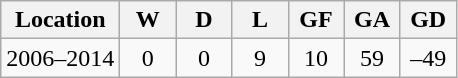<table class="wikitable" style="text-align: center;">
<tr>
<th>Location</th>
<th width="30">W</th>
<th width="30">D</th>
<th width="30">L</th>
<th width="30">GF</th>
<th width="30">GA</th>
<th width="30">GD</th>
</tr>
<tr>
<td> 2006–2014</td>
<td>0</td>
<td>0</td>
<td>9</td>
<td>10</td>
<td>59</td>
<td>–49</td>
</tr>
</table>
